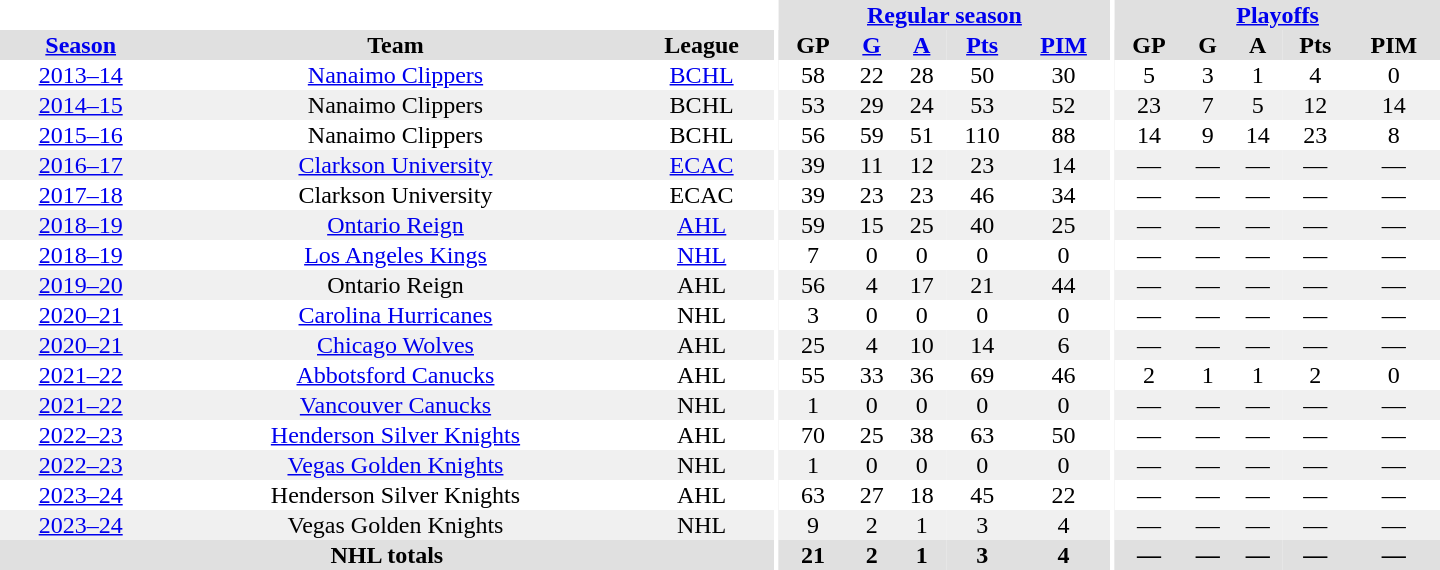<table border="0" cellpadding="1" cellspacing="0" style="text-align:center; width:60em">
<tr bgcolor="#e0e0e0">
<th colspan="3" bgcolor="#ffffff"></th>
<th rowspan="100" bgcolor="#ffffff"></th>
<th colspan="5"><a href='#'>Regular season</a></th>
<th rowspan="100" bgcolor="#ffffff"></th>
<th colspan="5"><a href='#'>Playoffs</a></th>
</tr>
<tr bgcolor="#e0e0e0">
<th><a href='#'>Season</a></th>
<th>Team</th>
<th>League</th>
<th>GP</th>
<th><a href='#'>G</a></th>
<th><a href='#'>A</a></th>
<th><a href='#'>Pts</a></th>
<th><a href='#'>PIM</a></th>
<th>GP</th>
<th>G</th>
<th>A</th>
<th>Pts</th>
<th>PIM</th>
</tr>
<tr>
<td><a href='#'>2013–14</a></td>
<td><a href='#'>Nanaimo Clippers</a></td>
<td><a href='#'>BCHL</a></td>
<td>58</td>
<td>22</td>
<td>28</td>
<td>50</td>
<td>30</td>
<td>5</td>
<td>3</td>
<td>1</td>
<td>4</td>
<td>0</td>
</tr>
<tr bgcolor="#f0f0f0">
<td><a href='#'>2014–15</a></td>
<td>Nanaimo Clippers</td>
<td>BCHL</td>
<td>53</td>
<td>29</td>
<td>24</td>
<td>53</td>
<td>52</td>
<td>23</td>
<td>7</td>
<td>5</td>
<td>12</td>
<td>14</td>
</tr>
<tr>
<td><a href='#'>2015–16</a></td>
<td>Nanaimo Clippers</td>
<td>BCHL</td>
<td>56</td>
<td>59</td>
<td>51</td>
<td>110</td>
<td>88</td>
<td>14</td>
<td>9</td>
<td>14</td>
<td>23</td>
<td>8</td>
</tr>
<tr bgcolor="#f0f0f0">
<td><a href='#'>2016–17</a></td>
<td><a href='#'>Clarkson University</a></td>
<td><a href='#'>ECAC</a></td>
<td>39</td>
<td>11</td>
<td>12</td>
<td>23</td>
<td>14</td>
<td>—</td>
<td>—</td>
<td>—</td>
<td>—</td>
<td>—</td>
</tr>
<tr>
<td><a href='#'>2017–18</a></td>
<td>Clarkson University</td>
<td>ECAC</td>
<td>39</td>
<td>23</td>
<td>23</td>
<td>46</td>
<td>34</td>
<td>—</td>
<td>—</td>
<td>—</td>
<td>—</td>
<td>—</td>
</tr>
<tr bgcolor="#f0f0f0">
<td><a href='#'>2018–19</a></td>
<td><a href='#'>Ontario Reign</a></td>
<td><a href='#'>AHL</a></td>
<td>59</td>
<td>15</td>
<td>25</td>
<td>40</td>
<td>25</td>
<td>—</td>
<td>—</td>
<td>—</td>
<td>—</td>
<td>—</td>
</tr>
<tr>
<td><a href='#'>2018–19</a></td>
<td><a href='#'>Los Angeles Kings</a></td>
<td><a href='#'>NHL</a></td>
<td>7</td>
<td>0</td>
<td>0</td>
<td>0</td>
<td>0</td>
<td>—</td>
<td>—</td>
<td>—</td>
<td>—</td>
<td>—</td>
</tr>
<tr bgcolor="#f0f0f0">
<td><a href='#'>2019–20</a></td>
<td>Ontario Reign</td>
<td>AHL</td>
<td>56</td>
<td>4</td>
<td>17</td>
<td>21</td>
<td>44</td>
<td>—</td>
<td>—</td>
<td>—</td>
<td>—</td>
<td>—</td>
</tr>
<tr>
<td><a href='#'>2020–21</a></td>
<td><a href='#'>Carolina Hurricanes</a></td>
<td>NHL</td>
<td>3</td>
<td>0</td>
<td>0</td>
<td>0</td>
<td>0</td>
<td>—</td>
<td>—</td>
<td>—</td>
<td>—</td>
<td>—</td>
</tr>
<tr bgcolor="#f0f0f0">
<td><a href='#'>2020–21</a></td>
<td><a href='#'>Chicago Wolves</a></td>
<td>AHL</td>
<td>25</td>
<td>4</td>
<td>10</td>
<td>14</td>
<td>6</td>
<td>—</td>
<td>—</td>
<td>—</td>
<td>—</td>
<td>—</td>
</tr>
<tr>
<td><a href='#'>2021–22</a></td>
<td><a href='#'>Abbotsford Canucks</a></td>
<td>AHL</td>
<td>55</td>
<td>33</td>
<td>36</td>
<td>69</td>
<td>46</td>
<td>2</td>
<td>1</td>
<td>1</td>
<td>2</td>
<td>0</td>
</tr>
<tr bgcolor="#f0f0f0">
<td><a href='#'>2021–22</a></td>
<td><a href='#'>Vancouver Canucks</a></td>
<td>NHL</td>
<td>1</td>
<td>0</td>
<td>0</td>
<td>0</td>
<td>0</td>
<td>—</td>
<td>—</td>
<td>—</td>
<td>—</td>
<td>—</td>
</tr>
<tr>
<td><a href='#'>2022–23</a></td>
<td><a href='#'>Henderson Silver Knights</a></td>
<td>AHL</td>
<td>70</td>
<td>25</td>
<td>38</td>
<td>63</td>
<td>50</td>
<td>—</td>
<td>—</td>
<td>—</td>
<td>—</td>
<td>—</td>
</tr>
<tr bgcolor="#f0f0f0">
<td><a href='#'>2022–23</a></td>
<td><a href='#'>Vegas Golden Knights</a></td>
<td>NHL</td>
<td>1</td>
<td>0</td>
<td>0</td>
<td>0</td>
<td>0</td>
<td>—</td>
<td>—</td>
<td>—</td>
<td>—</td>
<td>—</td>
</tr>
<tr>
<td><a href='#'>2023–24</a></td>
<td>Henderson Silver Knights</td>
<td>AHL</td>
<td>63</td>
<td>27</td>
<td>18</td>
<td>45</td>
<td>22</td>
<td>—</td>
<td>—</td>
<td>—</td>
<td>—</td>
<td>—</td>
</tr>
<tr bgcolor="#f0f0f0">
<td><a href='#'>2023–24</a></td>
<td>Vegas Golden Knights</td>
<td>NHL</td>
<td>9</td>
<td>2</td>
<td>1</td>
<td>3</td>
<td>4</td>
<td>—</td>
<td>—</td>
<td>—</td>
<td>—</td>
<td>—</td>
</tr>
<tr bgcolor="#e0e0e0">
<th colspan="3">NHL totals</th>
<th>21</th>
<th>2</th>
<th>1</th>
<th>3</th>
<th>4</th>
<th>—</th>
<th>—</th>
<th>—</th>
<th>—</th>
<th>—</th>
</tr>
</table>
